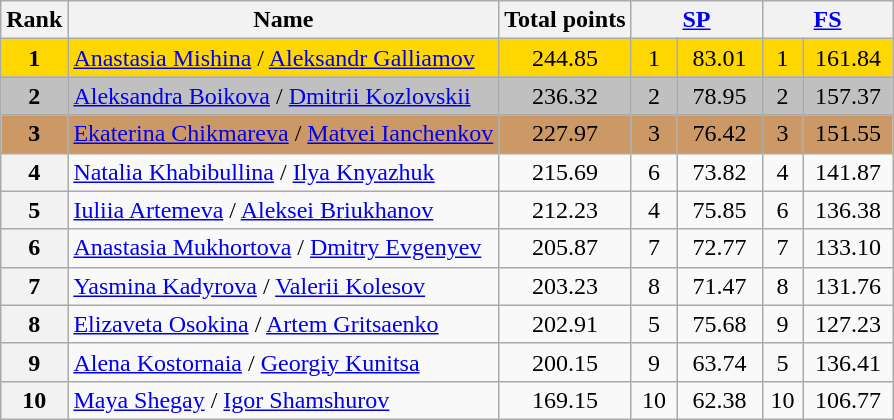<table class="wikitable sortable">
<tr>
<th>Rank</th>
<th>Name</th>
<th>Total points</th>
<th colspan="2" width="80px"><a href='#'>SP</a></th>
<th colspan="2" width="80px"><a href='#'>FS</a></th>
</tr>
<tr bgcolor="gold">
<td align="center"><strong>1</strong></td>
<td><a href='#'>Anastasia Mishina</a> / <a href='#'>Aleksandr Galliamov</a></td>
<td align="center">244.85</td>
<td align="center">1</td>
<td align="center">83.01</td>
<td align="center">1</td>
<td align="center">161.84</td>
</tr>
<tr bgcolor="silver">
<td align="center"><strong>2</strong></td>
<td><a href='#'>Aleksandra Boikova</a> / <a href='#'>Dmitrii Kozlovskii</a></td>
<td align="center">236.32</td>
<td align="center">2</td>
<td align="center">78.95</td>
<td align="center">2</td>
<td align="center">157.37</td>
</tr>
<tr bgcolor="cc9966">
<td align="center"><strong>3</strong></td>
<td><a href='#'>Ekaterina Chikmareva</a> / <a href='#'>Matvei Ianchenkov</a></td>
<td align="center">227.97</td>
<td align="center">3</td>
<td align="center">76.42</td>
<td align="center">3</td>
<td align="center">151.55</td>
</tr>
<tr>
<th>4</th>
<td><a href='#'>Natalia Khabibullina</a> / <a href='#'>Ilya Knyazhuk</a></td>
<td align="center">215.69</td>
<td align="center">6</td>
<td align="center">73.82</td>
<td align="center">4</td>
<td align="center">141.87</td>
</tr>
<tr>
<th>5</th>
<td><a href='#'>Iuliia Artemeva</a> / <a href='#'>Aleksei Briukhanov</a></td>
<td align="center">212.23</td>
<td align="center">4</td>
<td align="center">75.85</td>
<td align="center">6</td>
<td align="center">136.38</td>
</tr>
<tr>
<th>6</th>
<td><a href='#'>Anastasia Mukhortova</a> / <a href='#'>Dmitry Evgenyev</a></td>
<td align="center">205.87</td>
<td align="center">7</td>
<td align="center">72.77</td>
<td align="center">7</td>
<td align="center">133.10</td>
</tr>
<tr>
<th>7</th>
<td><a href='#'>Yasmina Kadyrova</a> / <a href='#'>Valerii Kolesov</a></td>
<td align="center">203.23</td>
<td align="center">8</td>
<td align="center">71.47</td>
<td align="center">8</td>
<td align="center">131.76</td>
</tr>
<tr>
<th>8</th>
<td><a href='#'>Elizaveta Osokina</a> / <a href='#'>Artem Gritsaenko</a></td>
<td align="center">202.91</td>
<td align="center">5</td>
<td align="center">75.68</td>
<td align="center">9</td>
<td align="center">127.23</td>
</tr>
<tr>
<th>9</th>
<td><a href='#'>Alena Kostornaia</a> / <a href='#'>Georgiy Kunitsa</a></td>
<td align="center">200.15</td>
<td align="center">9</td>
<td align="center">63.74</td>
<td align="center">5</td>
<td align="center">136.41</td>
</tr>
<tr>
<th>10</th>
<td><a href='#'>Maya Shegay</a> / <a href='#'>Igor Shamshurov</a></td>
<td align="center">169.15</td>
<td align="center">10</td>
<td align="center">62.38</td>
<td align="center">10</td>
<td align="center">106.77</td>
</tr>
</table>
